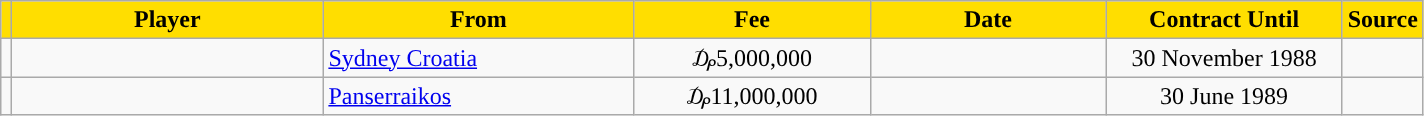<table class="wikitable sortable">
<tr>
<th style="background:#FFDE00"></th>
<th width=200 style="background:#FFDE00">Player</th>
<th width=200 style="background:#FFDE00">From</th>
<th width=150 style="background:#FFDE00">Fee</th>
<th width=150 style="background:#FFDE00">Date</th>
<th width=150 style="background:#FFDE00">Contract Until</th>
<th style="background:#FFDE00">Source</th>
</tr>
<tr>
<td align=center></td>
<td></td>
<td> <a href='#'>Sydney Croatia</a></td>
<td align=center>₯5,000,000</td>
<td align=center></td>
<td align=center>30 November 1988</td>
<td align=center></td>
</tr>
<tr>
<td align=center></td>
<td></td>
<td> <a href='#'>Panserraikos</a></td>
<td align=center>₯11,000,000</td>
<td align=center></td>
<td align=center>30 June 1989</td>
<td align=center></td>
</tr>
</table>
